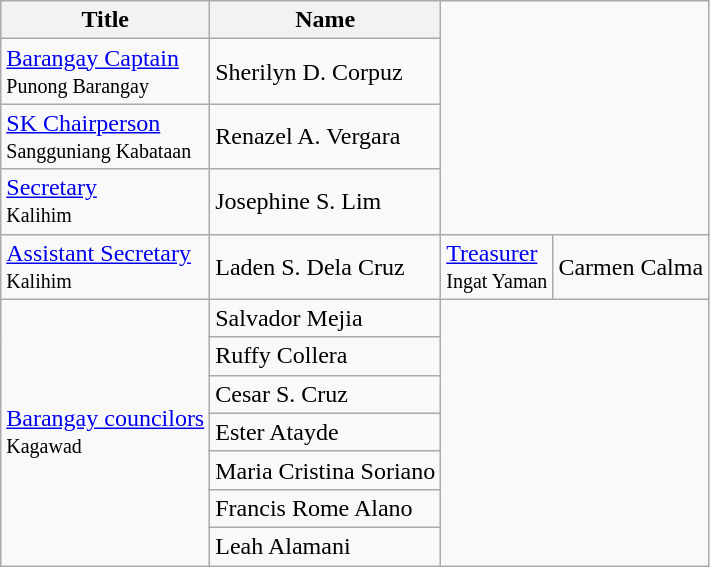<table class="wikitable">
<tr>
<th>Title</th>
<th>Name</th>
</tr>
<tr>
<td><a href='#'>Barangay Captain</a><br><small>Punong Barangay</small></td>
<td>Sherilyn D. Corpuz</td>
</tr>
<tr>
<td><a href='#'>SK Chairperson</a><br><small>Sangguniang Kabataan</small></td>
<td>Renazel A. Vergara</td>
</tr>
<tr>
<td><a href='#'>Secretary</a><br><small>Kalihim</small></td>
<td>Josephine S. Lim</td>
</tr>
<tr Josephine C. Silapan>
<td><a href='#'>Assistant Secretary</a><br><small>Kalihim</small></td>
<td>Laden S. Dela Cruz</td>
<td><a href='#'>Treasurer</a><br><small>Ingat Yaman</small></td>
<td>Carmen Calma</td>
</tr>
<tr Carmen  G. Calma>
<td rowspan=7><a href='#'>Barangay councilors</a><br><small>Kagawad</small></td>
<td>Salvador Mejia</td>
</tr>
<tr>
<td>Ruffy Collera</td>
</tr>
<tr>
<td>Cesar S. Cruz</td>
</tr>
<tr>
<td>Ester Atayde</td>
</tr>
<tr>
<td>Maria Cristina Soriano</td>
</tr>
<tr>
<td>Francis Rome Alano</td>
</tr>
<tr>
<td>Leah Alamani</td>
</tr>
</table>
